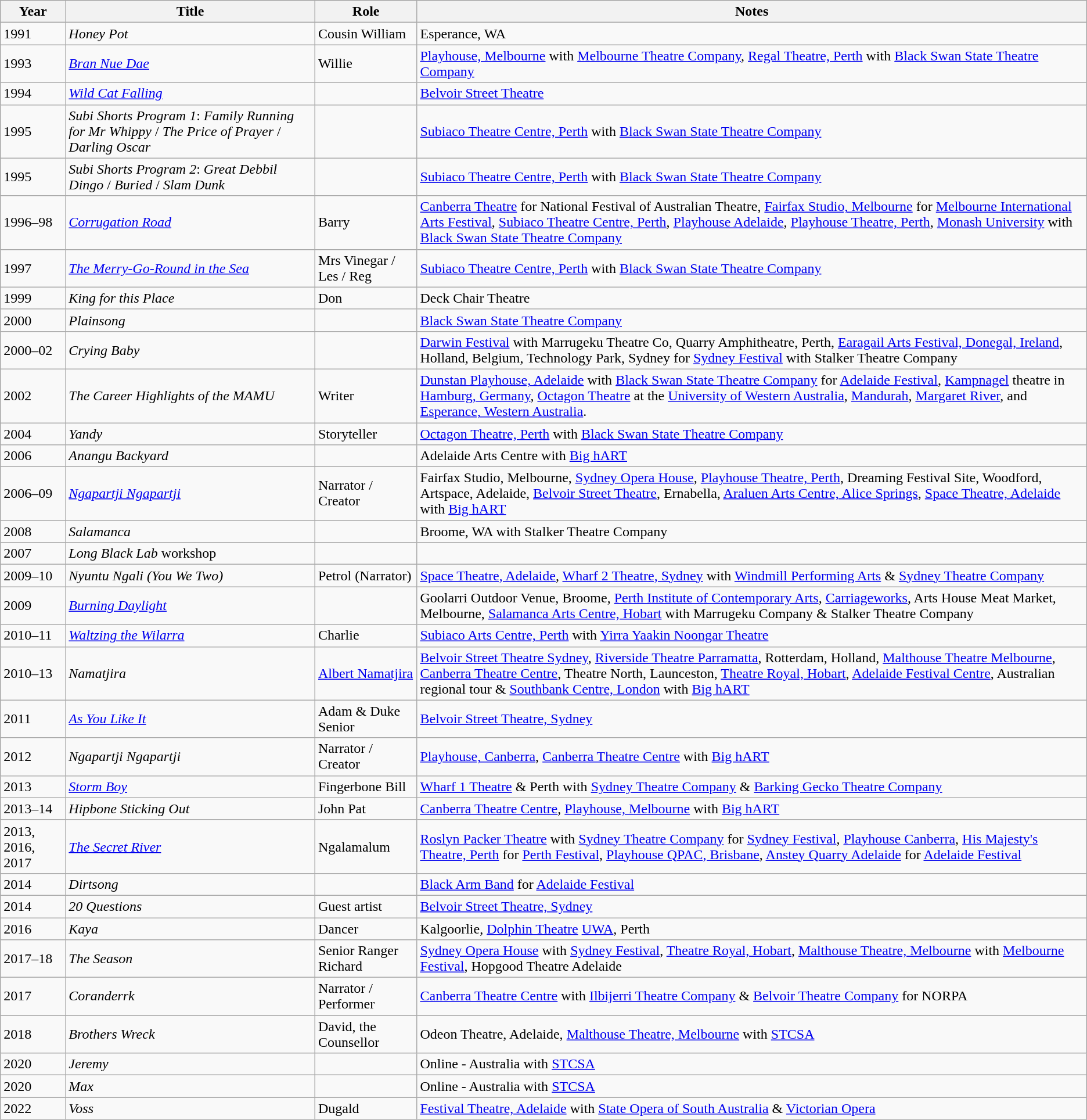<table class="wikitable sortable">
<tr>
<th>Year</th>
<th>Title</th>
<th>Role</th>
<th class="unsortable">Notes</th>
</tr>
<tr>
<td>1991</td>
<td><em>Honey Pot</em></td>
<td>Cousin William</td>
<td>Esperance, WA</td>
</tr>
<tr>
<td>1993</td>
<td><em><a href='#'>Bran Nue Dae</a></em></td>
<td>Willie</td>
<td><a href='#'>Playhouse, Melbourne</a> with <a href='#'>Melbourne Theatre Company</a>, <a href='#'>Regal Theatre, Perth</a> with <a href='#'>Black Swan State Theatre Company</a></td>
</tr>
<tr>
<td>1994</td>
<td><em><a href='#'>Wild Cat Falling</a></em></td>
<td></td>
<td><a href='#'>Belvoir Street Theatre</a></td>
</tr>
<tr>
<td>1995</td>
<td><em>Subi Shorts Program 1</em>: <em>Family Running for Mr Whippy</em> / <em>The Price of Prayer</em> / <em>Darling Oscar</em></td>
<td></td>
<td><a href='#'>Subiaco Theatre Centre, Perth</a> with <a href='#'>Black Swan State Theatre Company</a></td>
</tr>
<tr>
<td>1995</td>
<td><em>Subi Shorts Program 2</em>: <em>Great Debbil Dingo</em> / <em>Buried</em> / <em>Slam Dunk</em></td>
<td></td>
<td><a href='#'>Subiaco Theatre Centre, Perth</a> with <a href='#'>Black Swan State Theatre Company</a></td>
</tr>
<tr>
<td>1996–98</td>
<td><em><a href='#'>Corrugation Road</a></em></td>
<td>Barry</td>
<td><a href='#'>Canberra Theatre</a> for National Festival of Australian Theatre, <a href='#'>Fairfax Studio, Melbourne</a> for <a href='#'>Melbourne International Arts Festival</a>, <a href='#'>Subiaco Theatre Centre, Perth</a>, <a href='#'>Playhouse Adelaide</a>, <a href='#'>Playhouse Theatre, Perth</a>, <a href='#'>Monash University</a> with <a href='#'>Black Swan State Theatre Company</a></td>
</tr>
<tr>
<td>1997</td>
<td><em><a href='#'>The Merry-Go-Round in the Sea</a></em></td>
<td>Mrs Vinegar / Les / Reg</td>
<td><a href='#'>Subiaco Theatre Centre, Perth</a> with <a href='#'>Black Swan State Theatre Company</a></td>
</tr>
<tr>
<td>1999</td>
<td><em>King for this Place</em></td>
<td>Don</td>
<td>Deck Chair Theatre</td>
</tr>
<tr>
<td>2000</td>
<td><em>Plainsong</em></td>
<td></td>
<td><a href='#'>Black Swan State Theatre Company</a></td>
</tr>
<tr>
<td>2000–02</td>
<td><em>Crying Baby</em></td>
<td></td>
<td><a href='#'>Darwin Festival</a> with Marrugeku Theatre Co, Quarry Amphitheatre, Perth, <a href='#'>Earagail Arts Festival, Donegal, Ireland</a>, Holland, Belgium, Technology Park, Sydney for <a href='#'>Sydney Festival</a> with Stalker Theatre Company</td>
</tr>
<tr>
<td>2002</td>
<td><em>The Career Highlights of the MAMU</em></td>
<td>Writer</td>
<td><a href='#'>Dunstan Playhouse, Adelaide</a> with <a href='#'>Black Swan State Theatre Company</a> for <a href='#'>Adelaide Festival</a>, <a href='#'>Kampnagel</a> theatre in <a href='#'>Hamburg, Germany</a>,  <a href='#'>Octagon Theatre</a> at the <a href='#'>University of Western Australia</a>, <a href='#'>Mandurah</a>, <a href='#'>Margaret River</a>, and <a href='#'>Esperance, Western Australia</a>.</td>
</tr>
<tr>
<td>2004</td>
<td><em>Yandy</em></td>
<td>Storyteller</td>
<td><a href='#'>Octagon Theatre, Perth</a> with <a href='#'>Black Swan State Theatre Company</a></td>
</tr>
<tr>
<td>2006</td>
<td><em>Anangu Backyard</em></td>
<td></td>
<td>Adelaide Arts Centre with <a href='#'>Big hART</a></td>
</tr>
<tr>
<td>2006–09</td>
<td><em><a href='#'>Ngapartji Ngapartji</a></em></td>
<td>Narrator / Creator</td>
<td>Fairfax Studio, Melbourne, <a href='#'>Sydney Opera House</a>, <a href='#'>Playhouse Theatre, Perth</a>, Dreaming Festival Site, Woodford, Artspace, Adelaide, <a href='#'>Belvoir Street Theatre</a>, Ernabella, <a href='#'>Araluen Arts Centre, Alice Springs</a>, <a href='#'>Space Theatre, Adelaide</a> with <a href='#'>Big hART</a></td>
</tr>
<tr>
<td>2008</td>
<td><em>Salamanca</em></td>
<td></td>
<td>Broome, WA with Stalker Theatre Company</td>
</tr>
<tr>
<td>2007</td>
<td><em>Long Black Lab</em> workshop</td>
<td></td>
<td></td>
</tr>
<tr>
<td>2009–10</td>
<td><em>Nyuntu Ngali (You We Two)</em></td>
<td>Petrol (Narrator)</td>
<td><a href='#'>Space Theatre, Adelaide</a>, <a href='#'>Wharf 2 Theatre, Sydney</a> with <a href='#'>Windmill Performing Arts</a> & <a href='#'>Sydney Theatre Company</a></td>
</tr>
<tr>
<td>2009</td>
<td><em><a href='#'>Burning Daylight</a></em></td>
<td></td>
<td>Goolarri Outdoor Venue, Broome, <a href='#'>Perth Institute of Contemporary Arts</a>, <a href='#'>Carriageworks</a>, Arts House Meat Market, Melbourne, <a href='#'>Salamanca Arts Centre, Hobart</a> with Marrugeku Company & Stalker Theatre Company</td>
</tr>
<tr>
<td>2010–11</td>
<td><em><a href='#'>Waltzing the Wilarra</a></em></td>
<td>Charlie</td>
<td><a href='#'>Subiaco Arts Centre, Perth</a> with <a href='#'>Yirra Yaakin Noongar Theatre</a></td>
</tr>
<tr>
<td>2010–13</td>
<td><em>Namatjira</em></td>
<td><a href='#'>Albert Namatjira</a></td>
<td><a href='#'>Belvoir Street Theatre Sydney</a>, <a href='#'>Riverside Theatre Parramatta</a>, Rotterdam, Holland, <a href='#'>Malthouse Theatre Melbourne</a>, <a href='#'>Canberra Theatre Centre</a>, Theatre North, Launceston, <a href='#'>Theatre Royal, Hobart</a>, <a href='#'>Adelaide Festival Centre</a>, Australian regional tour & <a href='#'>Southbank Centre, London</a> with <a href='#'>Big hART</a></td>
</tr>
<tr>
<td>2011</td>
<td><em><a href='#'>As You Like It</a></em></td>
<td>Adam & Duke Senior</td>
<td><a href='#'>Belvoir Street Theatre, Sydney</a></td>
</tr>
<tr>
<td>2012</td>
<td><em>Ngapartji Ngapartji</em></td>
<td>Narrator / Creator</td>
<td><a href='#'>Playhouse, Canberra</a>, <a href='#'>Canberra Theatre Centre</a> with <a href='#'>Big hART</a></td>
</tr>
<tr>
<td>2013</td>
<td><em><a href='#'>Storm Boy</a></em></td>
<td>Fingerbone Bill</td>
<td><a href='#'>Wharf 1 Theatre</a> & Perth with <a href='#'>Sydney Theatre Company</a> & <a href='#'>Barking Gecko Theatre Company</a></td>
</tr>
<tr>
<td>2013–14</td>
<td><em>Hipbone Sticking Out</em></td>
<td>John Pat</td>
<td><a href='#'>Canberra Theatre Centre</a>, <a href='#'>Playhouse, Melbourne</a> with <a href='#'>Big hART</a></td>
</tr>
<tr>
<td>2013, 2016, 2017</td>
<td><em><a href='#'>The Secret River</a></em></td>
<td>Ngalamalum</td>
<td><a href='#'>Roslyn Packer Theatre</a> with <a href='#'>Sydney Theatre Company</a> for <a href='#'>Sydney Festival</a>, <a href='#'>Playhouse Canberra</a>, <a href='#'>His Majesty's Theatre, Perth</a> for <a href='#'>Perth Festival</a>, <a href='#'>Playhouse QPAC, Brisbane</a>, <a href='#'>Anstey Quarry Adelaide</a> for <a href='#'>Adelaide Festival</a></td>
</tr>
<tr>
<td>2014</td>
<td><em>Dirtsong</em></td>
<td></td>
<td><a href='#'>Black Arm Band</a> for <a href='#'>Adelaide Festival</a></td>
</tr>
<tr>
<td>2014</td>
<td><em>20 Questions</em></td>
<td>Guest artist</td>
<td><a href='#'>Belvoir Street Theatre, Sydney</a></td>
</tr>
<tr>
<td>2016</td>
<td><em>Kaya</em></td>
<td>Dancer</td>
<td>Kalgoorlie, <a href='#'>Dolphin Theatre</a> <a href='#'>UWA</a>, Perth</td>
</tr>
<tr>
<td>2017–18</td>
<td><em>The Season</em></td>
<td>Senior Ranger Richard</td>
<td><a href='#'>Sydney Opera House</a> with <a href='#'>Sydney Festival</a>, <a href='#'>Theatre Royal, Hobart</a>, <a href='#'>Malthouse Theatre, Melbourne</a> with <a href='#'>Melbourne Festival</a>, Hopgood Theatre Adelaide</td>
</tr>
<tr>
<td>2017</td>
<td><em>Coranderrk</em></td>
<td>Narrator / Performer</td>
<td><a href='#'>Canberra Theatre Centre</a> with <a href='#'>Ilbijerri Theatre Company</a> & <a href='#'>Belvoir Theatre Company</a> for NORPA</td>
</tr>
<tr>
<td>2018</td>
<td><em>Brothers Wreck</em></td>
<td>David, the Counsellor</td>
<td>Odeon Theatre, Adelaide, <a href='#'>Malthouse Theatre, Melbourne</a> with <a href='#'>STCSA</a></td>
</tr>
<tr>
<td>2020</td>
<td><em>Jeremy</em></td>
<td></td>
<td>Online - Australia with <a href='#'>STCSA</a></td>
</tr>
<tr>
<td>2020</td>
<td><em>Max</em></td>
<td></td>
<td>Online - Australia with <a href='#'>STCSA</a></td>
</tr>
<tr>
<td>2022</td>
<td><em>Voss</em></td>
<td>Dugald</td>
<td><a href='#'>Festival Theatre, Adelaide</a> with <a href='#'>State Opera of South Australia</a> & <a href='#'>Victorian Opera</a></td>
</tr>
</table>
